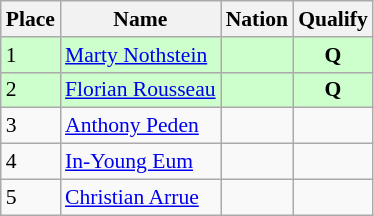<table class="wikitable sortable" style="font-size:90%;">
<tr>
<th>Place</th>
<th>Name</th>
<th>Nation</th>
<th>Qualify</th>
</tr>
<tr bgcolor="ccffcc">
<td>1</td>
<td><a href='#'>Marty Nothstein</a></td>
<td></td>
<td align="center"><strong>Q</strong></td>
</tr>
<tr bgcolor="ccffcc">
<td>2</td>
<td><a href='#'>Florian Rousseau</a></td>
<td></td>
<td align="center"><strong>Q</strong></td>
</tr>
<tr>
<td>3</td>
<td><a href='#'>Anthony Peden</a></td>
<td></td>
<td align="center"></td>
</tr>
<tr>
<td>4</td>
<td><a href='#'>In-Young Eum</a></td>
<td></td>
<td align="center"></td>
</tr>
<tr>
<td>5</td>
<td><a href='#'>Christian Arrue</a></td>
<td></td>
<td align="center"></td>
</tr>
</table>
